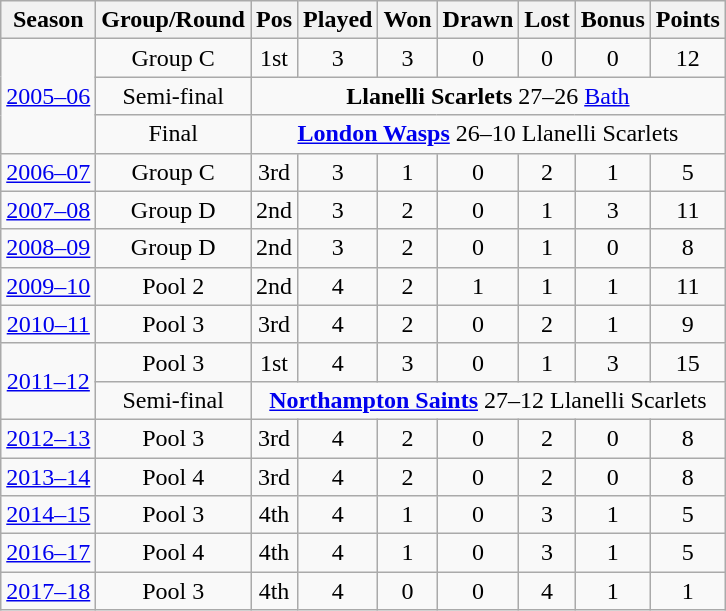<table class="wikitable" style="text-align:center">
<tr>
<th>Season</th>
<th>Group/Round</th>
<th>Pos</th>
<th>Played</th>
<th>Won</th>
<th>Drawn</th>
<th>Lost</th>
<th>Bonus</th>
<th>Points</th>
</tr>
<tr>
<td rowspan="3"><a href='#'>2005–06</a></td>
<td>Group C</td>
<td>1st</td>
<td>3</td>
<td>3</td>
<td>0</td>
<td>0</td>
<td>0</td>
<td>12</td>
</tr>
<tr>
<td>Semi-final</td>
<td colspan="7"><strong>Llanelli Scarlets</strong> 27–26 <a href='#'>Bath</a></td>
</tr>
<tr>
<td>Final</td>
<td colspan="7"><strong><a href='#'>London Wasps</a></strong> 26–10 Llanelli Scarlets</td>
</tr>
<tr>
<td><a href='#'>2006–07</a></td>
<td>Group C</td>
<td>3rd</td>
<td>3</td>
<td>1</td>
<td>0</td>
<td>2</td>
<td>1</td>
<td>5</td>
</tr>
<tr>
<td><a href='#'>2007–08</a></td>
<td>Group D</td>
<td>2nd</td>
<td>3</td>
<td>2</td>
<td>0</td>
<td>1</td>
<td>3</td>
<td>11</td>
</tr>
<tr>
<td><a href='#'>2008–09</a></td>
<td>Group D</td>
<td>2nd</td>
<td>3</td>
<td>2</td>
<td>0</td>
<td>1</td>
<td>0</td>
<td>8</td>
</tr>
<tr>
<td><a href='#'>2009–10</a></td>
<td>Pool 2</td>
<td>2nd</td>
<td>4</td>
<td>2</td>
<td>1</td>
<td>1</td>
<td>1</td>
<td>11</td>
</tr>
<tr>
<td><a href='#'>2010–11</a></td>
<td>Pool 3</td>
<td>3rd</td>
<td>4</td>
<td>2</td>
<td>0</td>
<td>2</td>
<td>1</td>
<td>9</td>
</tr>
<tr>
<td rowspan="2"><a href='#'>2011–12</a></td>
<td>Pool 3</td>
<td>1st</td>
<td>4</td>
<td>3</td>
<td>0</td>
<td>1</td>
<td>3</td>
<td>15</td>
</tr>
<tr>
<td>Semi-final</td>
<td colspan="8"><strong><a href='#'>Northampton Saints</a></strong> 27–12 Llanelli Scarlets</td>
</tr>
<tr>
<td><a href='#'>2012–13</a></td>
<td>Pool 3</td>
<td>3rd</td>
<td>4</td>
<td>2</td>
<td>0</td>
<td>2</td>
<td>0</td>
<td>8</td>
</tr>
<tr>
<td><a href='#'>2013–14</a></td>
<td>Pool 4</td>
<td>3rd</td>
<td>4</td>
<td>2</td>
<td>0</td>
<td>2</td>
<td>0</td>
<td>8</td>
</tr>
<tr>
<td><a href='#'>2014–15</a></td>
<td>Pool 3</td>
<td>4th</td>
<td>4</td>
<td>1</td>
<td>0</td>
<td>3</td>
<td>1</td>
<td>5</td>
</tr>
<tr>
<td><a href='#'>2016–17</a></td>
<td>Pool 4</td>
<td>4th</td>
<td>4</td>
<td>1</td>
<td>0</td>
<td>3</td>
<td>1</td>
<td>5</td>
</tr>
<tr>
<td><a href='#'>2017–18</a></td>
<td>Pool 3</td>
<td>4th</td>
<td>4</td>
<td>0</td>
<td>0</td>
<td>4</td>
<td>1</td>
<td>1</td>
</tr>
</table>
